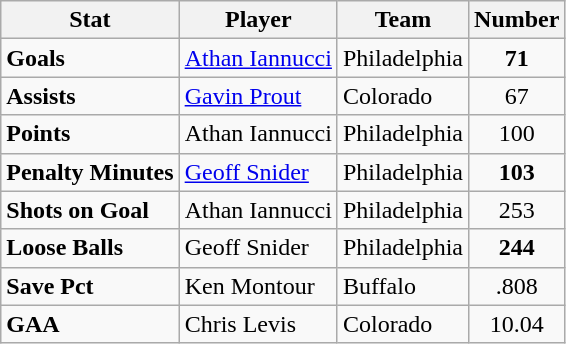<table class="wikitable">
<tr>
<th>Stat</th>
<th>Player</th>
<th>Team</th>
<th>Number</th>
</tr>
<tr>
<td><strong>Goals</strong></td>
<td><a href='#'>Athan Iannucci</a></td>
<td>Philadelphia</td>
<td align="center"><strong>71</strong></td>
</tr>
<tr>
<td><strong>Assists</strong></td>
<td><a href='#'>Gavin Prout</a></td>
<td>Colorado</td>
<td align="center">67</td>
</tr>
<tr>
<td><strong>Points</strong></td>
<td>Athan Iannucci</td>
<td>Philadelphia</td>
<td align="center">100</td>
</tr>
<tr>
<td><strong>Penalty Minutes</strong></td>
<td><a href='#'>Geoff Snider</a></td>
<td>Philadelphia</td>
<td align="center"><strong>103</strong></td>
</tr>
<tr>
<td><strong>Shots on Goal</strong></td>
<td>Athan Iannucci</td>
<td>Philadelphia</td>
<td align="center">253</td>
</tr>
<tr>
<td><strong>Loose Balls</strong></td>
<td>Geoff Snider</td>
<td>Philadelphia</td>
<td align="center"><strong>244</strong></td>
</tr>
<tr>
<td><strong>Save Pct</strong></td>
<td>Ken Montour</td>
<td>Buffalo</td>
<td align="center">.808</td>
</tr>
<tr>
<td><strong>GAA</strong></td>
<td>Chris Levis</td>
<td>Colorado</td>
<td align="center">10.04</td>
</tr>
</table>
